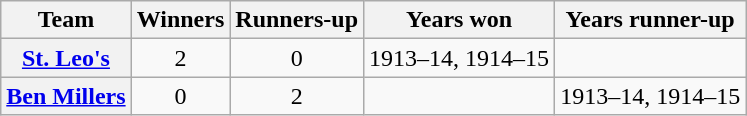<table class="wikitable plainrowheaders sortable">
<tr>
<th scope=col>Team</th>
<th scope=col>Winners</th>
<th scope=col>Runners-up</th>
<th scope=col class="unsortable">Years won</th>
<th scope=col class="unsortable">Years runner-up</th>
</tr>
<tr>
<th scope=row><a href='#'>St. Leo's</a></th>
<td align=center>2</td>
<td align=center>0</td>
<td align=center>1913–14, 1914–15</td>
<td align=center></td>
</tr>
<tr>
<th scope=row><a href='#'>Ben Millers</a></th>
<td align=center>0</td>
<td align=center>2</td>
<td align=center></td>
<td align=center>1913–14, 1914–15</td>
</tr>
</table>
